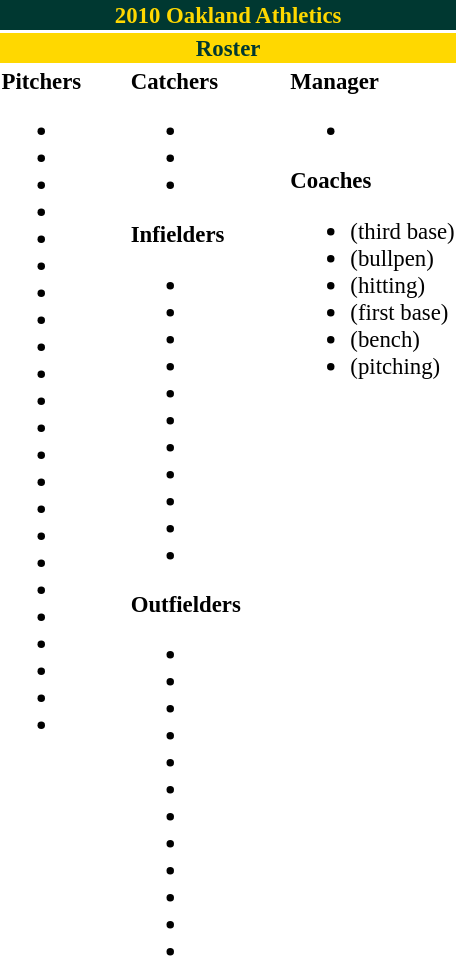<table class="toccolours" style="font-size: 95%;">
<tr>
<th colspan="10" style="background:#003831; color:#ffd800; text-align:center;">2010 Oakland Athletics</th>
</tr>
<tr>
<td colspan="10" style="background:#ffd800; color:#003831; text-align:center;"><strong>Roster</strong></td>
</tr>
<tr>
<td valign="top"><strong>Pitchers</strong><br><ul><li></li><li></li><li></li><li></li><li></li><li></li><li></li><li></li><li></li><li></li><li></li><li></li><li></li><li></li><li></li><li></li><li></li><li></li><li></li><li></li><li></li><li></li><li></li></ul></td>
<td style="width:25px;"></td>
<td valign="top"><strong>Catchers</strong><br><ul><li></li><li></li><li></li></ul><strong>Infielders</strong><ul><li></li><li></li><li></li><li></li><li></li><li></li><li></li><li></li><li></li><li></li><li></li></ul><strong>Outfielders</strong><ul><li></li><li></li><li></li><li></li><li></li><li></li><li></li><li></li><li></li><li></li><li></li><li></li></ul></td>
<td style="width:25px;"></td>
<td valign="top"><strong>Manager</strong><br><ul><li></li></ul><strong>Coaches</strong><ul><li> (third base)</li><li> (bullpen)</li><li> (hitting)</li><li> (first base)</li><li> (bench)</li><li> (pitching)</li></ul></td>
</tr>
</table>
